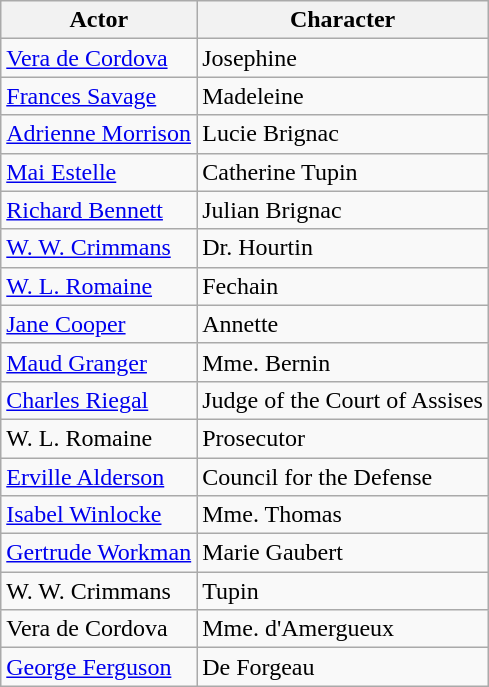<table class="wikitable">
<tr>
<th>Actor</th>
<th>Character</th>
</tr>
<tr>
<td><a href='#'>Vera de Cordova</a></td>
<td>Josephine</td>
</tr>
<tr>
<td><a href='#'>Frances Savage</a></td>
<td>Madeleine</td>
</tr>
<tr>
<td><a href='#'>Adrienne Morrison</a></td>
<td>Lucie Brignac</td>
</tr>
<tr>
<td><a href='#'>Mai Estelle</a></td>
<td>Catherine Tupin</td>
</tr>
<tr>
<td><a href='#'>Richard Bennett</a></td>
<td>Julian Brignac</td>
</tr>
<tr>
<td><a href='#'>W. W. Crimmans</a></td>
<td>Dr. Hourtin</td>
</tr>
<tr>
<td><a href='#'>W. L. Romaine</a></td>
<td>Fechain</td>
</tr>
<tr>
<td><a href='#'>Jane Cooper</a></td>
<td>Annette</td>
</tr>
<tr>
<td><a href='#'>Maud Granger</a></td>
<td>Mme. Bernin</td>
</tr>
<tr>
<td><a href='#'>Charles Riegal</a></td>
<td>Judge of the Court of Assises</td>
</tr>
<tr>
<td>W. L. Romaine</td>
<td>Prosecutor</td>
</tr>
<tr>
<td><a href='#'>Erville Alderson</a></td>
<td>Council for the Defense</td>
</tr>
<tr>
<td><a href='#'>Isabel Winlocke</a></td>
<td>Mme. Thomas</td>
</tr>
<tr>
<td><a href='#'>Gertrude Workman</a></td>
<td>Marie Gaubert</td>
</tr>
<tr>
<td>W. W. Crimmans</td>
<td>Tupin</td>
</tr>
<tr>
<td>Vera de Cordova</td>
<td>Mme. d'Amergueux</td>
</tr>
<tr>
<td><a href='#'>George Ferguson</a></td>
<td>De Forgeau</td>
</tr>
</table>
